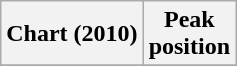<table class="wikitable sortable plainrowheaders" style="text-align:center">
<tr>
<th>Chart (2010)</th>
<th>Peak<br>position</th>
</tr>
<tr>
</tr>
</table>
